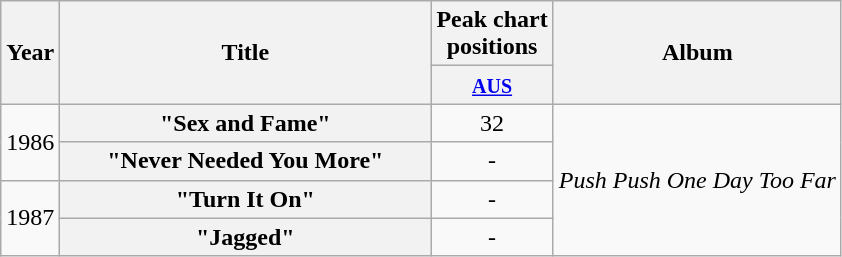<table class="wikitable plainrowheaders" style="text-align:center;" border="1">
<tr>
<th scope="col" rowspan="2">Year</th>
<th scope="col" rowspan="2" style="width:15em;">Title</th>
<th scope="col" colspan="1">Peak chart<br>positions</th>
<th scope="col" rowspan="2">Album</th>
</tr>
<tr>
<th scope="col" style="text-align:center;"><small><a href='#'>AUS</a></small><br></th>
</tr>
<tr>
<td rowspan="2">1986</td>
<th scope="row">"Sex and Fame"</th>
<td style="text-align:center;">32</td>
<td rowspan="4"><em>Push Push One Day Too Far</em></td>
</tr>
<tr>
<th scope="row">"Never Needed You More"</th>
<td style="text-align:center;">-</td>
</tr>
<tr>
<td rowspan="2">1987</td>
<th scope="row">"Turn It On"</th>
<td style="text-align:center;">-</td>
</tr>
<tr>
<th scope="row">"Jagged"</th>
<td style="text-align:center;">-</td>
</tr>
</table>
